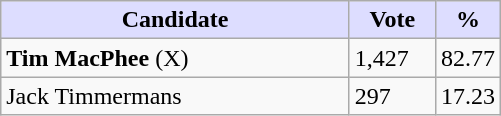<table class="wikitable">
<tr>
<th style="background:#ddf; width:225px;">Candidate</th>
<th style="background:#ddf; width:50px;">Vote</th>
<th style="background:#ddf; width:30px;">%</th>
</tr>
<tr>
<td><strong>Tim MacPhee</strong> (X)</td>
<td>1,427</td>
<td>82.77</td>
</tr>
<tr>
<td>Jack Timmermans</td>
<td>297</td>
<td>17.23</td>
</tr>
</table>
